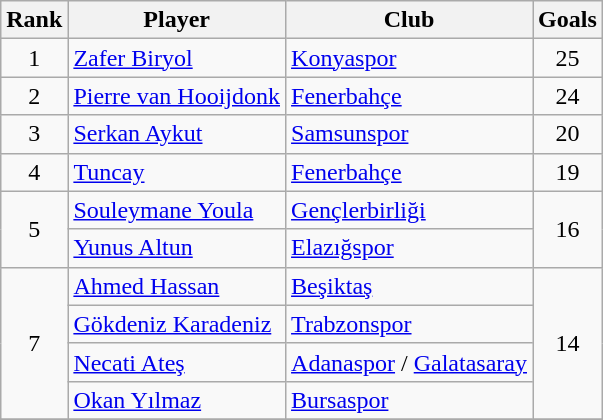<table class="wikitable" style="text-align:left">
<tr>
<th>Rank</th>
<th>Player</th>
<th>Club</th>
<th>Goals</th>
</tr>
<tr>
<td align=center>1</td>
<td> <a href='#'>Zafer Biryol</a></td>
<td><a href='#'>Konyaspor</a></td>
<td align=center>25</td>
</tr>
<tr>
<td align=center>2</td>
<td> <a href='#'>Pierre van Hooijdonk</a></td>
<td><a href='#'>Fenerbahçe</a></td>
<td align=center>24</td>
</tr>
<tr>
<td align=center>3</td>
<td> <a href='#'>Serkan Aykut</a></td>
<td><a href='#'>Samsunspor</a></td>
<td align=center>20</td>
</tr>
<tr>
<td align=center>4</td>
<td> <a href='#'>Tuncay</a></td>
<td><a href='#'>Fenerbahçe</a></td>
<td align=center>19</td>
</tr>
<tr>
<td rowspan="2" align=center>5</td>
<td> <a href='#'>Souleymane Youla</a></td>
<td><a href='#'>Gençlerbirliği</a></td>
<td rowspan="2" align=center>16</td>
</tr>
<tr>
<td> <a href='#'>Yunus Altun</a></td>
<td><a href='#'>Elazığspor</a></td>
</tr>
<tr>
<td rowspan="4" align=center>7</td>
<td> <a href='#'>Ahmed Hassan</a></td>
<td><a href='#'>Beşiktaş</a></td>
<td rowspan="4" align=center>14</td>
</tr>
<tr>
<td> <a href='#'>Gökdeniz Karadeniz</a></td>
<td><a href='#'>Trabzonspor</a></td>
</tr>
<tr>
<td> <a href='#'>Necati Ateş</a></td>
<td><a href='#'>Adanaspor</a> / <a href='#'>Galatasaray</a></td>
</tr>
<tr>
<td> <a href='#'>Okan Yılmaz</a></td>
<td><a href='#'>Bursaspor</a></td>
</tr>
<tr>
</tr>
</table>
